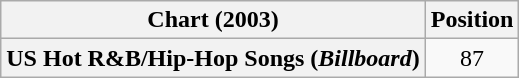<table class="wikitable plainrowheaders" style="text-align:center">
<tr>
<th scope="col">Chart (2003)</th>
<th scope="col">Position</th>
</tr>
<tr>
<th scope="row">US Hot R&B/Hip-Hop Songs (<em>Billboard</em>)</th>
<td>87</td>
</tr>
</table>
